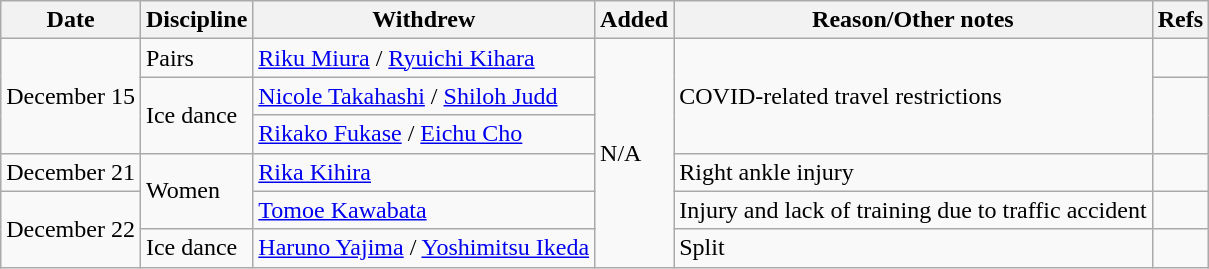<table class="wikitable sortable">
<tr>
<th>Date</th>
<th>Discipline</th>
<th>Withdrew</th>
<th>Added</th>
<th>Reason/Other notes</th>
<th>Refs</th>
</tr>
<tr>
<td rowspan=3>December 15</td>
<td>Pairs</td>
<td><a href='#'>Riku Miura</a> / <a href='#'>Ryuichi Kihara</a></td>
<td rowspan=6>N/A</td>
<td rowspan=3>COVID-related travel restrictions</td>
<td></td>
</tr>
<tr>
<td rowspan=2>Ice dance</td>
<td><a href='#'>Nicole Takahashi</a> / <a href='#'>Shiloh Judd</a></td>
<td rowspan=2></td>
</tr>
<tr>
<td><a href='#'>Rikako Fukase</a> / <a href='#'>Eichu Cho</a></td>
</tr>
<tr>
<td>December 21</td>
<td rowspan=2>Women</td>
<td><a href='#'>Rika Kihira</a></td>
<td>Right ankle injury</td>
<td></td>
</tr>
<tr>
<td rowspan=2>December 22</td>
<td><a href='#'>Tomoe Kawabata</a></td>
<td>Injury and lack of training due to traffic accident</td>
<td></td>
</tr>
<tr>
<td>Ice dance</td>
<td><a href='#'>Haruno Yajima</a> / <a href='#'>Yoshimitsu Ikeda</a></td>
<td>Split</td>
<td></td>
</tr>
</table>
